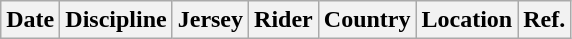<table class="wikitable sortable">
<tr>
<th>Date</th>
<th>Discipline</th>
<th>Jersey</th>
<th>Rider</th>
<th>Country</th>
<th>Location</th>
<th class="unsortable">Ref.</th>
</tr>
</table>
